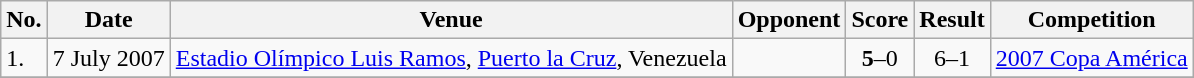<table class="wikitable collapsible">
<tr>
<th>No.</th>
<th>Date</th>
<th>Venue</th>
<th>Opponent</th>
<th>Score</th>
<th>Result</th>
<th>Competition</th>
</tr>
<tr>
<td>1.</td>
<td>7 July 2007</td>
<td><a href='#'>Estadio Olímpico Luis Ramos</a>, <a href='#'>Puerto la Cruz</a>, Venezuela</td>
<td></td>
<td align=center><strong>5</strong>–0</td>
<td style="text-align:center;">6–1</td>
<td><a href='#'>2007 Copa América</a></td>
</tr>
<tr>
</tr>
</table>
